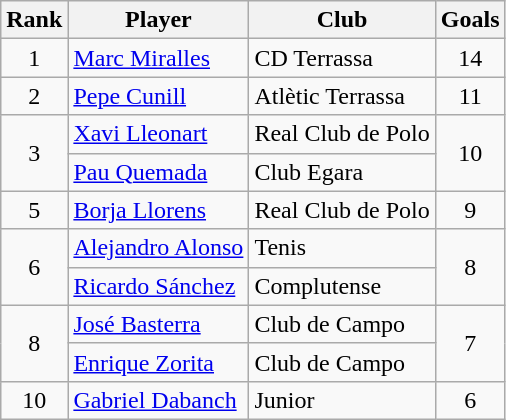<table class="wikitable">
<tr>
<th>Rank</th>
<th>Player</th>
<th>Club</th>
<th>Goals</th>
</tr>
<tr>
<td align=center>1</td>
<td> <a href='#'>Marc Miralles</a></td>
<td>CD Terrassa</td>
<td align=center>14</td>
</tr>
<tr>
<td align=center>2</td>
<td> <a href='#'>Pepe Cunill</a></td>
<td>Atlètic Terrassa</td>
<td align=center>11</td>
</tr>
<tr>
<td align=center rowspan=2>3</td>
<td> <a href='#'>Xavi Lleonart</a></td>
<td>Real Club de Polo</td>
<td align=center rowspan=2>10</td>
</tr>
<tr>
<td> <a href='#'>Pau Quemada</a></td>
<td>Club Egara</td>
</tr>
<tr>
<td align=center>5</td>
<td> <a href='#'>Borja Llorens</a></td>
<td>Real Club de Polo</td>
<td align=center>9</td>
</tr>
<tr>
<td align=center rowspan=2>6</td>
<td> <a href='#'>Alejandro Alonso</a></td>
<td>Tenis</td>
<td align=center rowspan=2>8</td>
</tr>
<tr>
<td> <a href='#'>Ricardo Sánchez</a></td>
<td>Complutense</td>
</tr>
<tr>
<td align=center rowspan=2>8</td>
<td> <a href='#'>José Basterra</a></td>
<td>Club de Campo</td>
<td align=center rowspan=2>7</td>
</tr>
<tr>
<td> <a href='#'>Enrique Zorita</a></td>
<td>Club de Campo</td>
</tr>
<tr>
<td align=center>10</td>
<td> <a href='#'>Gabriel Dabanch</a></td>
<td>Junior</td>
<td align=center>6</td>
</tr>
</table>
